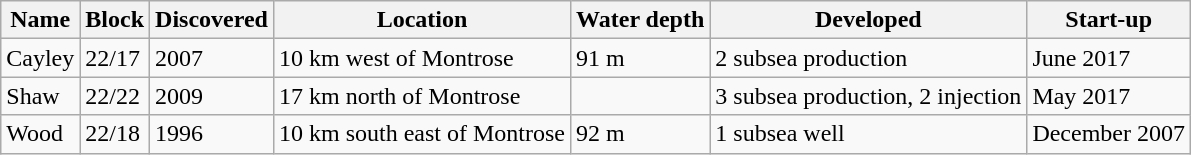<table class="wikitable">
<tr>
<th>Name</th>
<th>Block</th>
<th>Discovered</th>
<th>Location</th>
<th>Water depth</th>
<th>Developed</th>
<th>Start-up</th>
</tr>
<tr>
<td>Cayley</td>
<td>22/17</td>
<td>2007</td>
<td>10 km west of Montrose</td>
<td>91 m</td>
<td>2 subsea production</td>
<td>June 2017</td>
</tr>
<tr>
<td>Shaw</td>
<td>22/22</td>
<td>2009</td>
<td>17 km north of Montrose</td>
<td></td>
<td>3 subsea production, 2 injection</td>
<td>May 2017</td>
</tr>
<tr>
<td>Wood</td>
<td>22/18</td>
<td>1996</td>
<td>10 km south east of Montrose</td>
<td>92 m</td>
<td>1 subsea well</td>
<td>December 2007</td>
</tr>
</table>
